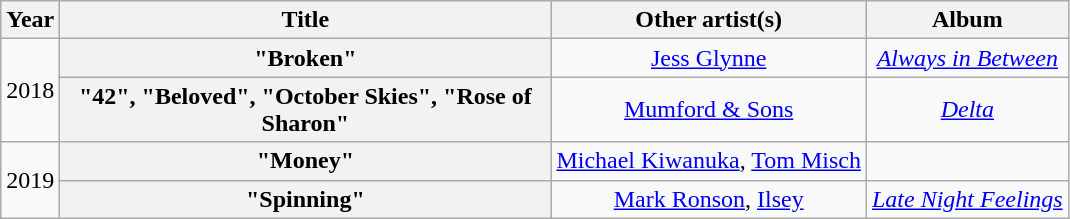<table class="wikitable plainrowheaders" style="text-align:center;">
<tr>
<th scope="col">Year</th>
<th scope="col" style="width:20em;">Title</th>
<th scope="col">Other artist(s)</th>
<th scope="col">Album</th>
</tr>
<tr>
<td rowspan="2">2018</td>
<th scope="row">"Broken"</th>
<td><a href='#'>Jess Glynne</a></td>
<td><em><a href='#'>Always in Between</a></em></td>
</tr>
<tr>
<th scope="row">"42", "Beloved", "October Skies", "Rose of Sharon"</th>
<td><a href='#'>Mumford & Sons</a></td>
<td><em><a href='#'>Delta</a></em></td>
</tr>
<tr>
<td rowspan="2">2019</td>
<th scope="row">"Money"</th>
<td><a href='#'>Michael Kiwanuka</a>, <a href='#'>Tom Misch</a></td>
<td></td>
</tr>
<tr>
<th scope="row">"Spinning"</th>
<td><a href='#'>Mark Ronson</a>, <a href='#'>Ilsey</a></td>
<td><em><a href='#'>Late Night Feelings</a></em></td>
</tr>
</table>
